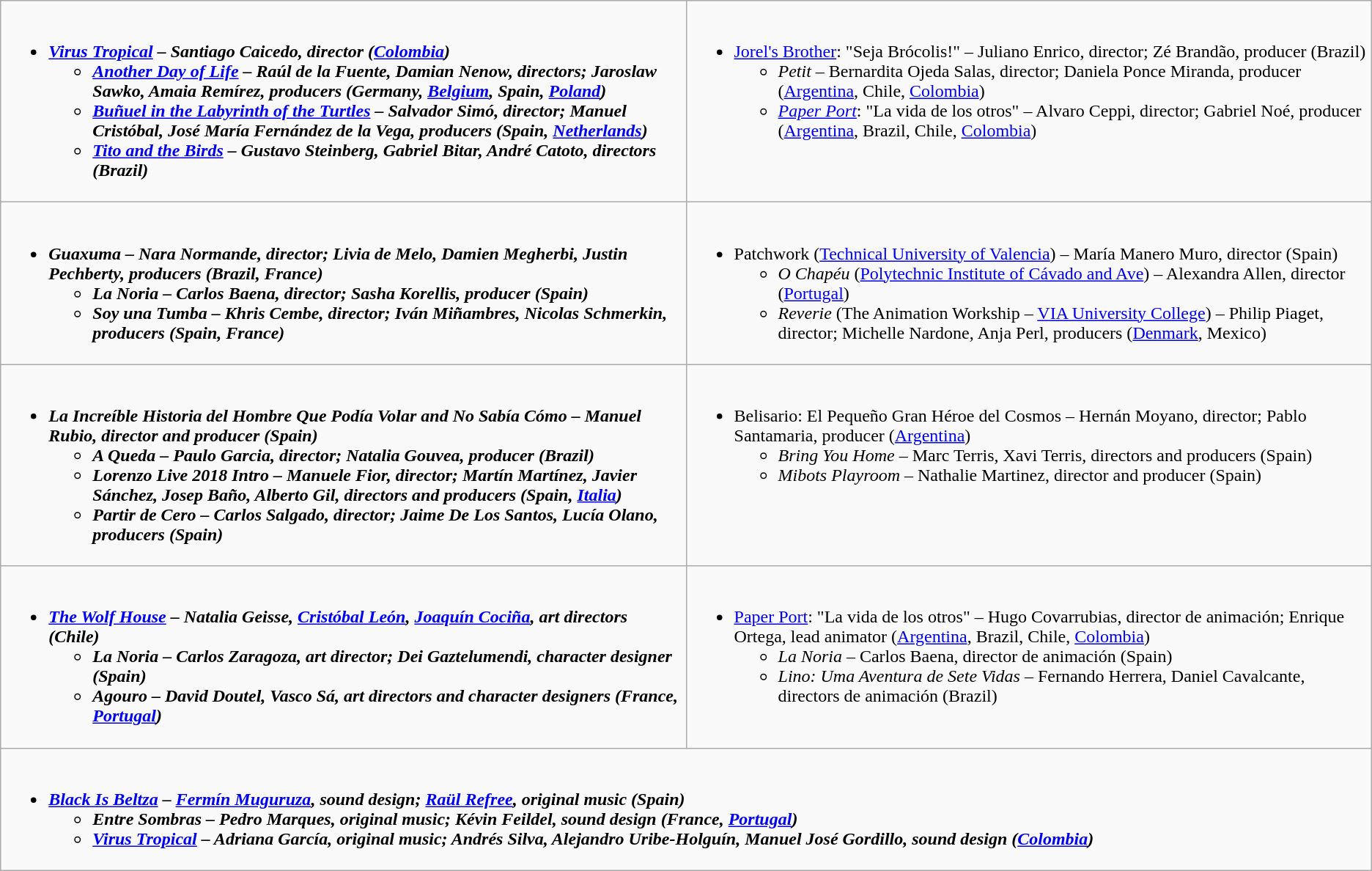<table class="wikitable">
<tr>
<td valign="top" width="50%"><br><ul><li><strong><em><a href='#'>Virus Tropical</a><em> – Santiago Caicedo, director (<a href='#'>Colombia</a>)<strong><ul><li></em><a href='#'>Another Day of Life</a><em> – Raúl de la Fuente, Damian Nenow, directors; Jaroslaw Sawko, Amaia Remírez, producers (Germany, <a href='#'>Belgium</a>, Spain, <a href='#'>Poland</a>)</li><li></em><a href='#'>Buñuel in the Labyrinth of the Turtles</a><em> – Salvador Simó, director; Manuel Cristóbal, José María Fernández de la Vega, producers (Spain, <a href='#'>Netherlands</a>)</li><li></em><a href='#'>Tito and the Birds</a><em> – Gustavo Steinberg, Gabriel Bitar, André Catoto, directors (Brazil)</li></ul></li></ul></td>
<td valign="top" width="50%"><br><ul><li></em></strong><a href='#'>Jorel's Brother</a></em>: "Seja Brócolis!" – Juliano Enrico, director; Zé Brandão, producer (Brazil)</strong><ul><li><em>Petit</em> – Bernardita Ojeda Salas, director; Daniela Ponce Miranda, producer (<a href='#'>Argentina</a>, Chile, <a href='#'>Colombia</a>)</li><li><em><a href='#'>Paper Port</a></em>: "La vida de los otros" – Alvaro Ceppi, director; Gabriel Noé, producer (<a href='#'>Argentina</a>, Brazil, Chile, <a href='#'>Colombia</a>)</li></ul></li></ul></td>
</tr>
<tr>
<td valign="top" width="50%"><br><ul><li><strong><em>Guaxuma<em> – Nara Normande, director; Livia de Melo, Damien Megherbi, Justin Pechberty, producers (Brazil, France)<strong><ul><li></em>La Noria<em> – Carlos Baena, director; Sasha Korellis, producer (Spain)</li><li></em>Soy una Tumba<em> – Khris Cembe, director; Iván Miñambres, Nicolas Schmerkin, producers (Spain, France)</li></ul></li></ul></td>
<td valign="top" width="50%"><br><ul><li></em></strong>Patchwork</em> (<a href='#'>Technical University of Valencia</a>) – María Manero Muro, director (Spain)</strong><ul><li><em>O Chapéu</em> (<a href='#'>Polytechnic Institute of Cávado and Ave</a>) – Alexandra Allen, director (<a href='#'>Portugal</a>)</li><li><em>Reverie</em> (The Animation Workship – <a href='#'>VIA University College</a>) – Philip Piaget, director; Michelle Nardone, Anja Perl, producers (<a href='#'>Denmark</a>, Mexico)</li></ul></li></ul></td>
</tr>
<tr>
<td valign="top" width="50%"><br><ul><li><strong><em>La Increíble Historia del Hombre Que Podía Volar and No Sabía Cómo<em> – Manuel Rubio, director and producer (Spain)<strong><ul><li></em>A Queda<em> – Paulo Garcia, director; Natalia Gouvea, producer (Brazil)</li><li></em>Lorenzo Live 2018 Intro<em> – Manuele Fior, director; Martín Martínez, Javier Sánchez, Josep Baño, Alberto Gil, directors and producers (Spain, <a href='#'>Italia</a>)</li><li></em>Partir de Cero<em> – Carlos Salgado, director; Jaime De Los Santos, Lucía Olano, producers (Spain)</li></ul></li></ul></td>
<td valign="top" width="50%"><br><ul><li></em></strong>Belisario: El Pequeño Gran Héroe del Cosmos</em> – Hernán Moyano, director; Pablo Santamaria, producer (<a href='#'>Argentina</a>)</strong><ul><li><em>Bring You Home</em> – Marc Terris, Xavi Terris, directors and producers (Spain)</li><li><em>Mibots Playroom</em> – Nathalie Martinez, director and producer (Spain)</li></ul></li></ul></td>
</tr>
<tr>
<td valign="top" width="50%"><br><ul><li><strong><em><a href='#'>The Wolf House</a><em> – Natalia Geisse, <a href='#'>Cristóbal León</a>, <a href='#'>Joaquín Cociña</a>, art directors (Chile)<strong><ul><li></em>La Noria<em> – Carlos Zaragoza, art director; Dei Gaztelumendi, character designer (Spain)</li><li></em>Agouro<em> – David Doutel, Vasco Sá, art directors and character designers (France, <a href='#'>Portugal</a>)</li></ul></li></ul></td>
<td valign="top" width="50%"><br><ul><li></em></strong><a href='#'>Paper Port</a></em>: "La vida de los otros" – Hugo Covarrubias, director de animación; Enrique Ortega, lead animator (<a href='#'>Argentina</a>, Brazil, Chile, <a href='#'>Colombia</a>)</strong><ul><li><em>La Noria</em> – Carlos Baena, director de animación (Spain)</li><li><em>Lino: Uma Aventura de Sete Vidas</em> – Fernando Herrera, Daniel Cavalcante, directors de animación (Brazil)</li></ul></li></ul></td>
</tr>
<tr>
<td colspan="2" valign="top" width="50%"><br><ul><li><strong><em><a href='#'>Black Is Beltza</a><em> – <a href='#'>Fermín Muguruza</a>, sound design; <a href='#'>Raül Refree</a>, original music (Spain)<strong><ul><li></em>Entre Sombras<em> – Pedro Marques, original music; Kévin Feildel, sound design (France, <a href='#'>Portugal</a>)</li><li></em><a href='#'>Virus Tropical</a><em> – Adriana García, original music; Andrés Silva, Alejandro Uribe-Holguín, Manuel José Gordillo, sound design (<a href='#'>Colombia</a>)</li></ul></li></ul></td>
</tr>
</table>
